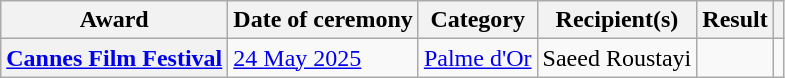<table class="wikitable sortable plainrowheaders">
<tr>
<th scope="col">Award</th>
<th scope="col">Date of ceremony</th>
<th scope="col">Category</th>
<th scope="col">Recipient(s)</th>
<th scope="col">Result</th>
<th scope="col" class="unsortable"></th>
</tr>
<tr>
<th scope="row"><a href='#'>Cannes Film Festival</a></th>
<td><a href='#'>24 May 2025</a></td>
<td><a href='#'>Palme d'Or</a></td>
<td>Saeed Roustayi</td>
<td></td>
<td align="center"></td>
</tr>
</table>
